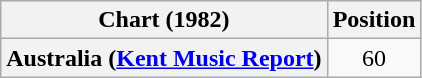<table class="wikitable sortable plainrowheaders" style="text-align:center">
<tr>
<th>Chart (1982)</th>
<th>Position</th>
</tr>
<tr>
<th scope="row">Australia (<a href='#'>Kent Music Report</a>)</th>
<td>60</td>
</tr>
</table>
